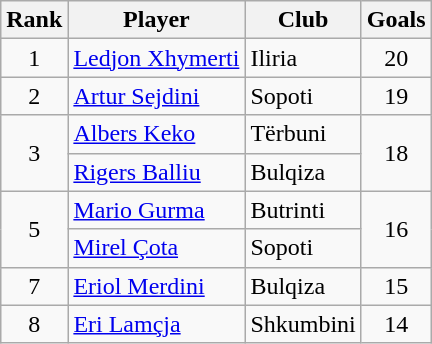<table class="wikitable" style="text-align:center">
<tr>
<th>Rank</th>
<th>Player</th>
<th>Club</th>
<th>Goals</th>
</tr>
<tr>
<td rowspan="1">1</td>
<td align="left"> <a href='#'>Ledjon Xhymerti</a></td>
<td align="left">Iliria</td>
<td rowspan="1">20</td>
</tr>
<tr>
<td rowspan="1">2</td>
<td align="left"> <a href='#'>Artur Sejdini</a></td>
<td align="left">Sopoti</td>
<td rowspan="1">19</td>
</tr>
<tr>
<td rowspan="2">3</td>
<td align="left"> <a href='#'>Albers Keko</a></td>
<td align="left">Tërbuni</td>
<td rowspan="2">18</td>
</tr>
<tr>
<td align="left"> <a href='#'>Rigers Balliu</a></td>
<td align="left">Bulqiza</td>
</tr>
<tr>
<td rowspan="2">5</td>
<td align="left"> <a href='#'>Mario Gurma</a></td>
<td align="left">Butrinti</td>
<td rowspan="2">16</td>
</tr>
<tr>
<td align="left"> <a href='#'>Mirel Çota</a></td>
<td align="left">Sopoti</td>
</tr>
<tr>
<td rowspan="1">7</td>
<td align="left"> <a href='#'>Eriol Merdini</a></td>
<td align="left">Bulqiza</td>
<td rowspan="1">15</td>
</tr>
<tr>
<td rowspan="1">8</td>
<td align="left"> <a href='#'>Eri Lamçja</a></td>
<td align="left">Shkumbini</td>
<td rowspan="1">14</td>
</tr>
</table>
